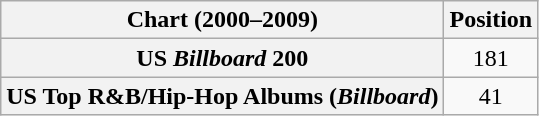<table class="wikitable sortable plainrowheaders" style="text-align:center">
<tr>
<th scope="col">Chart (2000–2009)</th>
<th scope="col">Position</th>
</tr>
<tr>
<th scope="row">US <em>Billboard</em> 200</th>
<td>181</td>
</tr>
<tr>
<th scope="row">US Top R&B/Hip-Hop Albums (<em>Billboard</em>)</th>
<td>41</td>
</tr>
</table>
